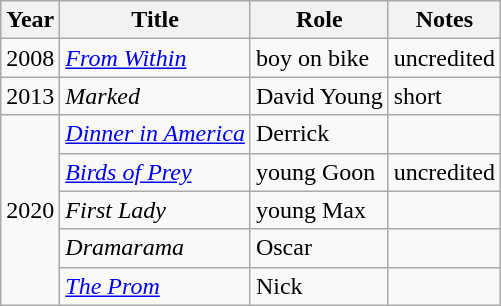<table class="wikitable sortable">
<tr>
<th>Year</th>
<th>Title</th>
<th>Role</th>
<th>Notes</th>
</tr>
<tr>
<td>2008</td>
<td><em><a href='#'>From Within</a></em></td>
<td>boy on bike</td>
<td>uncredited</td>
</tr>
<tr>
<td>2013</td>
<td><em>Marked</em></td>
<td>David Young</td>
<td>short</td>
</tr>
<tr>
<td rowspan="5">2020</td>
<td><em><a href='#'>Dinner in America</a></em></td>
<td>Derrick</td>
<td></td>
</tr>
<tr>
<td><em><a href='#'>Birds of Prey</a></em></td>
<td>young Goon</td>
<td>uncredited</td>
</tr>
<tr>
<td><em>First Lady</em></td>
<td>young Max</td>
<td></td>
</tr>
<tr>
<td><em>Dramarama</em></td>
<td>Oscar</td>
<td></td>
</tr>
<tr>
<td><em><a href='#'>The Prom</a></em></td>
<td>Nick</td>
<td></td>
</tr>
</table>
